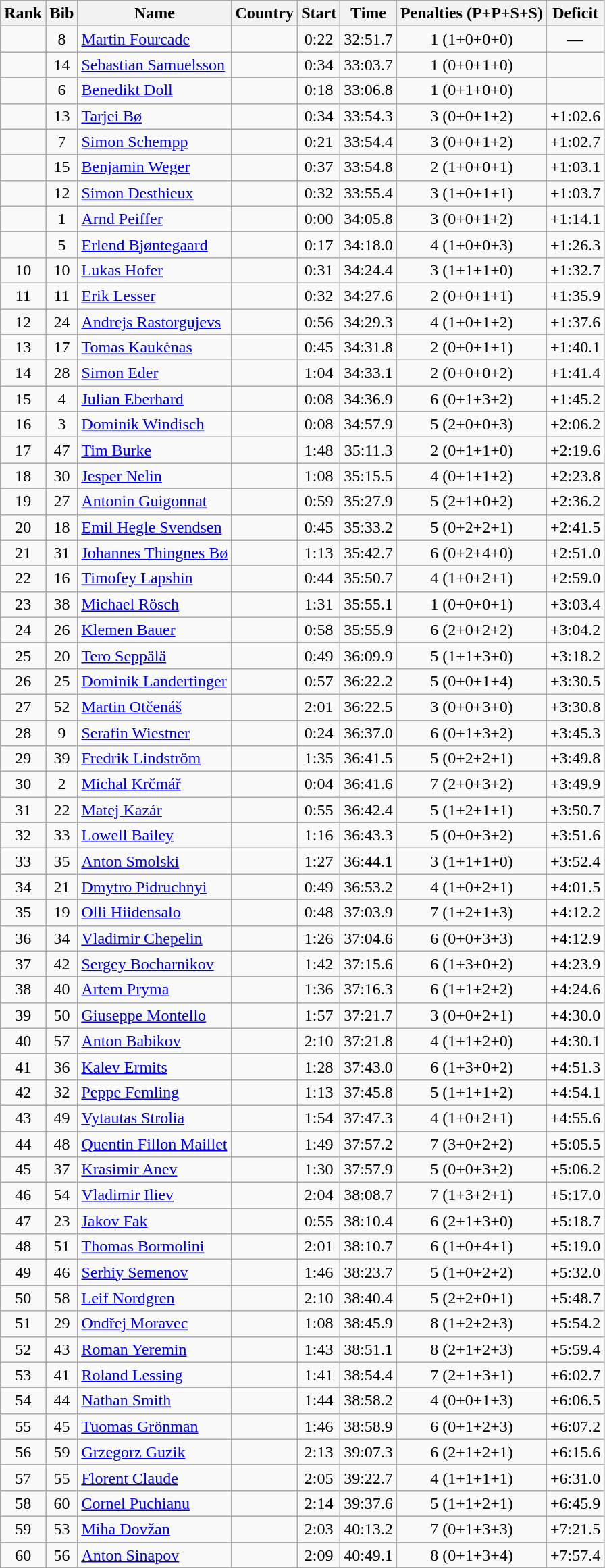<table class="wikitable sortable" style="text-align:center">
<tr>
<th>Rank</th>
<th>Bib</th>
<th>Name</th>
<th>Country</th>
<th>Start</th>
<th>Time</th>
<th>Penalties (P+P+S+S)</th>
<th>Deficit</th>
</tr>
<tr>
<td></td>
<td>8</td>
<td align=left><a href='#'>Martin Fourcade</a></td>
<td align=left></td>
<td>0:22</td>
<td>32:51.7</td>
<td>1 (1+0+0+0)</td>
<td>—</td>
</tr>
<tr>
<td></td>
<td>14</td>
<td align=left><a href='#'>Sebastian Samuelsson</a></td>
<td align=left></td>
<td>0:34</td>
<td>33:03.7</td>
<td>1 (0+0+1+0)</td>
<td></td>
</tr>
<tr>
<td></td>
<td>6</td>
<td align=left><a href='#'>Benedikt Doll</a></td>
<td align=left></td>
<td>0:18</td>
<td>33:06.8</td>
<td>1 (0+1+0+0)</td>
<td></td>
</tr>
<tr>
<td></td>
<td>13</td>
<td align=left><a href='#'>Tarjei Bø</a></td>
<td align=left></td>
<td>0:34</td>
<td>33:54.3</td>
<td>3 (0+0+1+2)</td>
<td>+1:02.6</td>
</tr>
<tr>
<td></td>
<td>7</td>
<td align=left><a href='#'>Simon Schempp</a></td>
<td align=left></td>
<td>0:21</td>
<td>33:54.4</td>
<td>3 (0+0+1+2)</td>
<td>+1:02.7</td>
</tr>
<tr>
<td></td>
<td>15</td>
<td align=left><a href='#'>Benjamin Weger</a></td>
<td align=left></td>
<td>0:37</td>
<td>33:54.8</td>
<td>2 (1+0+0+1)</td>
<td>+1:03.1</td>
</tr>
<tr>
<td></td>
<td>12</td>
<td align=left><a href='#'>Simon Desthieux</a></td>
<td align=left></td>
<td>0:32</td>
<td>33:55.4</td>
<td>3 (1+0+1+1)</td>
<td>+1:03.7</td>
</tr>
<tr>
<td></td>
<td>1</td>
<td align=left><a href='#'>Arnd Peiffer</a></td>
<td align=left></td>
<td>0:00</td>
<td>34:05.8</td>
<td>3 (0+0+1+2)</td>
<td>+1:14.1</td>
</tr>
<tr>
<td></td>
<td>5</td>
<td align=left><a href='#'>Erlend Bjøntegaard</a></td>
<td align=left></td>
<td>0:17</td>
<td>34:18.0</td>
<td>4 (1+0+0+3)</td>
<td>+1:26.3</td>
</tr>
<tr>
<td>10</td>
<td>10</td>
<td align=left><a href='#'>Lukas Hofer</a></td>
<td align=left></td>
<td>0:31</td>
<td>34:24.4</td>
<td>3 (1+1+1+0)</td>
<td>+1:32.7</td>
</tr>
<tr>
<td>11</td>
<td>11</td>
<td align=left><a href='#'>Erik Lesser</a></td>
<td align=left></td>
<td>0:32</td>
<td>34:27.6</td>
<td>2 (0+0+1+1)</td>
<td>+1:35.9</td>
</tr>
<tr>
<td>12</td>
<td>24</td>
<td align=left><a href='#'>Andrejs Rastorgujevs</a></td>
<td align=left></td>
<td>0:56</td>
<td>34:29.3</td>
<td>4 (1+0+1+2)</td>
<td>+1:37.6</td>
</tr>
<tr>
<td>13</td>
<td>17</td>
<td align=left><a href='#'>Tomas Kaukėnas</a></td>
<td align=left></td>
<td>0:45</td>
<td>34:31.8</td>
<td>2 (0+0+1+1)</td>
<td>+1:40.1</td>
</tr>
<tr>
<td>14</td>
<td>28</td>
<td align=left><a href='#'>Simon Eder</a></td>
<td align=left></td>
<td>1:04</td>
<td>34:33.1</td>
<td>2 (0+0+0+2)</td>
<td>+1:41.4</td>
</tr>
<tr>
<td>15</td>
<td>4</td>
<td align=left><a href='#'>Julian Eberhard</a></td>
<td align=left></td>
<td>0:08</td>
<td>34:36.9</td>
<td>6 (0+1+3+2)</td>
<td>+1:45.2</td>
</tr>
<tr>
<td>16</td>
<td>3</td>
<td align=left><a href='#'>Dominik Windisch</a></td>
<td align=left></td>
<td>0:08</td>
<td>34:57.9</td>
<td>5 (2+0+0+3)</td>
<td>+2:06.2</td>
</tr>
<tr>
<td>17</td>
<td>47</td>
<td align=left><a href='#'>Tim Burke</a></td>
<td align=left></td>
<td>1:48</td>
<td>35:11.3</td>
<td>2 (0+1+1+0)</td>
<td>+2:19.6</td>
</tr>
<tr>
<td>18</td>
<td>30</td>
<td align=left><a href='#'>Jesper Nelin</a></td>
<td align=left></td>
<td>1:08</td>
<td>35:15.5</td>
<td>4 (0+1+1+2)</td>
<td>+2:23.8</td>
</tr>
<tr>
<td>19</td>
<td>27</td>
<td align=left><a href='#'>Antonin Guigonnat</a></td>
<td align=left></td>
<td>0:59</td>
<td>35:27.9</td>
<td>5 (2+1+0+2)</td>
<td>+2:36.2</td>
</tr>
<tr>
<td>20</td>
<td>18</td>
<td align=left><a href='#'>Emil Hegle Svendsen</a></td>
<td align=left></td>
<td>0:45</td>
<td>35:33.2</td>
<td>5 (0+2+2+1)</td>
<td>+2:41.5</td>
</tr>
<tr>
<td>21</td>
<td>31</td>
<td align=left><a href='#'>Johannes Thingnes Bø</a></td>
<td align=left></td>
<td>1:13</td>
<td>35:42.7</td>
<td>6 (0+2+4+0)</td>
<td>+2:51.0</td>
</tr>
<tr>
<td>22</td>
<td>16</td>
<td align=left><a href='#'>Timofey Lapshin</a></td>
<td align=left></td>
<td>0:44</td>
<td>35:50.7</td>
<td>4 (1+0+2+1)</td>
<td>+2:59.0</td>
</tr>
<tr>
<td>23</td>
<td>38</td>
<td align=left><a href='#'>Michael Rösch</a></td>
<td align=left></td>
<td>1:31</td>
<td>35:55.1</td>
<td>1 (0+0+0+1)</td>
<td>+3:03.4</td>
</tr>
<tr>
<td>24</td>
<td>26</td>
<td align=left><a href='#'>Klemen Bauer</a></td>
<td align=left></td>
<td>0:58</td>
<td>35:55.9</td>
<td>6 (2+0+2+2)</td>
<td>+3:04.2</td>
</tr>
<tr>
<td>25</td>
<td>20</td>
<td align=left><a href='#'>Tero Seppälä</a></td>
<td align=left></td>
<td>0:49</td>
<td>36:09.9</td>
<td>5 (1+1+3+0)</td>
<td>+3:18.2</td>
</tr>
<tr>
<td>26</td>
<td>25</td>
<td align=left><a href='#'>Dominik Landertinger</a></td>
<td align=left></td>
<td>0:57</td>
<td>36:22.2</td>
<td>5 (0+0+1+4)</td>
<td>+3:30.5</td>
</tr>
<tr>
<td>27</td>
<td>52</td>
<td align=left><a href='#'>Martin Otčenáš</a></td>
<td align=left></td>
<td>2:01</td>
<td>36:22.5</td>
<td>3 (0+0+3+0)</td>
<td>+3:30.8</td>
</tr>
<tr>
<td>28</td>
<td>9</td>
<td align=left><a href='#'>Serafin Wiestner</a></td>
<td align=left></td>
<td>0:24</td>
<td>36:37.0</td>
<td>6 (0+1+3+2)</td>
<td>+3:45.3</td>
</tr>
<tr>
<td>29</td>
<td>39</td>
<td align=left><a href='#'>Fredrik Lindström</a></td>
<td align=left></td>
<td>1:35</td>
<td>36:41.5</td>
<td>5 (0+2+2+1)</td>
<td>+3:49.8</td>
</tr>
<tr>
<td>30</td>
<td>2</td>
<td align=left><a href='#'>Michal Krčmář</a></td>
<td align=left></td>
<td>0:04</td>
<td>36:41.6</td>
<td>7 (2+0+3+2)</td>
<td>+3:49.9</td>
</tr>
<tr>
<td>31</td>
<td>22</td>
<td align=left><a href='#'>Matej Kazár</a></td>
<td align=left></td>
<td>0:55</td>
<td>36:42.4</td>
<td>5 (1+2+1+1)</td>
<td>+3:50.7</td>
</tr>
<tr>
<td>32</td>
<td>33</td>
<td align=left><a href='#'>Lowell Bailey</a></td>
<td align=left></td>
<td>1:16</td>
<td>36:43.3</td>
<td>5 (0+0+3+2)</td>
<td>+3:51.6</td>
</tr>
<tr>
<td>33</td>
<td>35</td>
<td align=left><a href='#'>Anton Smolski</a></td>
<td align=left></td>
<td>1:27</td>
<td>36:44.1</td>
<td>3 (1+1+1+0)</td>
<td>+3:52.4</td>
</tr>
<tr>
<td>34</td>
<td>21</td>
<td align=left><a href='#'>Dmytro Pidruchnyi</a></td>
<td align=left></td>
<td>0:49</td>
<td>36:53.2</td>
<td>4 (1+0+2+1)</td>
<td>+4:01.5</td>
</tr>
<tr>
<td>35</td>
<td>19</td>
<td align=left><a href='#'>Olli Hiidensalo</a></td>
<td align=left></td>
<td>0:48</td>
<td>37:03.9</td>
<td>7 (1+2+1+3)</td>
<td>+4:12.2</td>
</tr>
<tr>
<td>36</td>
<td>34</td>
<td align=left><a href='#'>Vladimir Chepelin</a></td>
<td align=left></td>
<td>1:26</td>
<td>37:04.6</td>
<td>6 (0+0+3+3)</td>
<td>+4:12.9</td>
</tr>
<tr>
<td>37</td>
<td>42</td>
<td align=left><a href='#'>Sergey Bocharnikov</a></td>
<td align=left></td>
<td>1:42</td>
<td>37:15.6</td>
<td>6 (1+3+0+2)</td>
<td>+4:23.9</td>
</tr>
<tr>
<td>38</td>
<td>40</td>
<td align=left><a href='#'>Artem Pryma</a></td>
<td align=left></td>
<td>1:36</td>
<td>37:16.3</td>
<td>6 (1+1+2+2)</td>
<td>+4:24.6</td>
</tr>
<tr>
<td>39</td>
<td>50</td>
<td align=left><a href='#'>Giuseppe Montello</a></td>
<td align=left></td>
<td>1:57</td>
<td>37:21.7</td>
<td>3 (0+0+2+1)</td>
<td>+4:30.0</td>
</tr>
<tr>
<td>40</td>
<td>57</td>
<td align=left><a href='#'>Anton Babikov</a></td>
<td align=left></td>
<td>2:10</td>
<td>37:21.8</td>
<td>4 (1+1+2+0)</td>
<td>+4:30.1</td>
</tr>
<tr>
<td>41</td>
<td>36</td>
<td align=left><a href='#'>Kalev Ermits</a></td>
<td align=left></td>
<td>1:28</td>
<td>37:43.0</td>
<td>6 (1+3+0+2)</td>
<td>+4:51.3</td>
</tr>
<tr>
<td>42</td>
<td>32</td>
<td align=left><a href='#'>Peppe Femling</a></td>
<td align=left></td>
<td>1:13</td>
<td>37:45.8</td>
<td>5 (1+1+1+2)</td>
<td>+4:54.1</td>
</tr>
<tr>
<td>43</td>
<td>49</td>
<td align=left><a href='#'>Vytautas Strolia</a></td>
<td align=left></td>
<td>1:54</td>
<td>37:47.3</td>
<td>4 (1+0+2+1)</td>
<td>+4:55.6</td>
</tr>
<tr>
<td>44</td>
<td>48</td>
<td align=left><a href='#'>Quentin Fillon Maillet</a></td>
<td align=left></td>
<td>1:49</td>
<td>37:57.2</td>
<td>7 (3+0+2+2)</td>
<td>+5:05.5</td>
</tr>
<tr>
<td>45</td>
<td>37</td>
<td align=left><a href='#'>Krasimir Anev</a></td>
<td align=left></td>
<td>1:30</td>
<td>37:57.9</td>
<td>5 (0+0+3+2)</td>
<td>+5:06.2</td>
</tr>
<tr>
<td>46</td>
<td>54</td>
<td align=left><a href='#'>Vladimir Iliev</a></td>
<td align=left></td>
<td>2:04</td>
<td>38:08.7</td>
<td>7 (1+3+2+1)</td>
<td>+5:17.0</td>
</tr>
<tr>
<td>47</td>
<td>23</td>
<td align=left><a href='#'>Jakov Fak</a></td>
<td align=left></td>
<td>0:55</td>
<td>38:10.4</td>
<td>6 (2+1+3+0)</td>
<td>+5:18.7</td>
</tr>
<tr>
<td>48</td>
<td>51</td>
<td align=left><a href='#'>Thomas Bormolini</a></td>
<td align=left></td>
<td>2:01</td>
<td>38:10.7</td>
<td>6 (1+0+4+1)</td>
<td>+5:19.0</td>
</tr>
<tr>
<td>49</td>
<td>46</td>
<td align=left><a href='#'>Serhiy Semenov</a></td>
<td align=left></td>
<td>1:46</td>
<td>38:23.7</td>
<td>5 (1+0+2+2)</td>
<td>+5:32.0</td>
</tr>
<tr>
<td>50</td>
<td>58</td>
<td align=left><a href='#'>Leif Nordgren</a></td>
<td align=left></td>
<td>2:10</td>
<td>38:40.4</td>
<td>5 (2+2+0+1)</td>
<td>+5:48.7</td>
</tr>
<tr>
<td>51</td>
<td>29</td>
<td align=left><a href='#'>Ondřej Moravec</a></td>
<td align=left></td>
<td>1:08</td>
<td>38:45.9</td>
<td>8 (1+2+2+3)</td>
<td>+5:54.2</td>
</tr>
<tr>
<td>52</td>
<td>43</td>
<td align=left><a href='#'>Roman Yeremin</a></td>
<td align=left></td>
<td>1:43</td>
<td>38:51.1</td>
<td>8 (2+1+2+3)</td>
<td>+5:59.4</td>
</tr>
<tr>
<td>53</td>
<td>41</td>
<td align=left><a href='#'>Roland Lessing</a></td>
<td align=left></td>
<td>1:41</td>
<td>38:54.4</td>
<td>7 (2+1+3+1)</td>
<td>+6:02.7</td>
</tr>
<tr>
<td>54</td>
<td>44</td>
<td align=left><a href='#'>Nathan Smith</a></td>
<td align=left></td>
<td>1:44</td>
<td>38:58.2</td>
<td>4 (0+0+1+3)</td>
<td>+6:06.5</td>
</tr>
<tr>
<td>55</td>
<td>45</td>
<td align=left><a href='#'>Tuomas Grönman</a></td>
<td align=left></td>
<td>1:46</td>
<td>38:58.9</td>
<td>6 (0+1+2+3)</td>
<td>+6:07.2</td>
</tr>
<tr>
<td>56</td>
<td>59</td>
<td align=left><a href='#'>Grzegorz Guzik</a></td>
<td align=left></td>
<td>2:13</td>
<td>39:07.3</td>
<td>6 (2+1+2+1)</td>
<td>+6:15.6</td>
</tr>
<tr>
<td>57</td>
<td>55</td>
<td align=left><a href='#'>Florent Claude</a></td>
<td align=left></td>
<td>2:05</td>
<td>39:22.7</td>
<td>4 (1+1+1+1)</td>
<td>+6:31.0</td>
</tr>
<tr>
<td>58</td>
<td>60</td>
<td align=left><a href='#'>Cornel Puchianu</a></td>
<td align=left></td>
<td>2:14</td>
<td>39:37.6</td>
<td>5 (1+1+2+1)</td>
<td>+6:45.9</td>
</tr>
<tr>
<td>59</td>
<td>53</td>
<td align=left><a href='#'>Miha Dovžan</a></td>
<td align=left></td>
<td>2:03</td>
<td>40:13.2</td>
<td>7 (0+1+3+3)</td>
<td>+7:21.5</td>
</tr>
<tr>
<td>60</td>
<td>56</td>
<td align=left><a href='#'>Anton Sinapov</a></td>
<td align=left></td>
<td>2:09</td>
<td>40:49.1</td>
<td>8 (0+1+3+4)</td>
<td>+7:57.4</td>
</tr>
</table>
